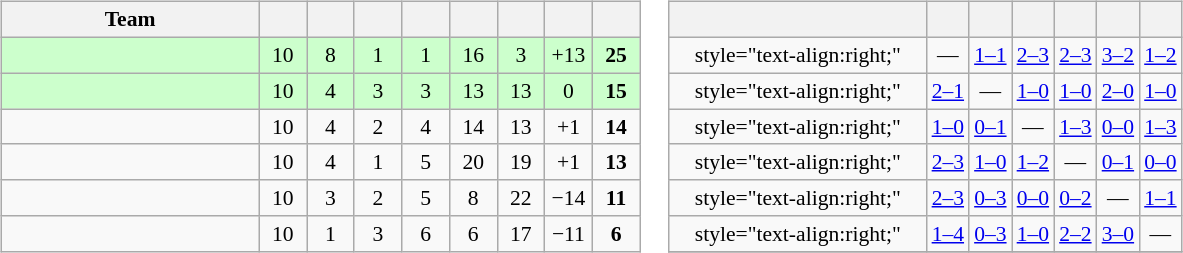<table>
<tr>
<td><br><table class="wikitable" style="text-align: center; font-size: 90%;">
<tr>
<th width=165>Team</th>
<th width=25></th>
<th width=25></th>
<th width=25></th>
<th width=25></th>
<th width=25></th>
<th width=25></th>
<th width=25></th>
<th width=25></th>
</tr>
<tr style="background:#cfc;">
<td align="left"></td>
<td>10</td>
<td>8</td>
<td>1</td>
<td>1</td>
<td>16</td>
<td>3</td>
<td>+13</td>
<td><strong>25</strong></td>
</tr>
<tr style="background:#cfc;">
<td align="left"></td>
<td>10</td>
<td>4</td>
<td>3</td>
<td>3</td>
<td>13</td>
<td>13</td>
<td>0</td>
<td><strong>15</strong></td>
</tr>
<tr>
<td align="left"></td>
<td>10</td>
<td>4</td>
<td>2</td>
<td>4</td>
<td>14</td>
<td>13</td>
<td>+1</td>
<td><strong>14</strong></td>
</tr>
<tr>
<td align="left"></td>
<td>10</td>
<td>4</td>
<td>1</td>
<td>5</td>
<td>20</td>
<td>19</td>
<td>+1</td>
<td><strong>13</strong></td>
</tr>
<tr>
<td align="left"></td>
<td>10</td>
<td>3</td>
<td>2</td>
<td>5</td>
<td>8</td>
<td>22</td>
<td>−14</td>
<td><strong>11</strong></td>
</tr>
<tr>
<td align="left"></td>
<td>10</td>
<td>1</td>
<td>3</td>
<td>6</td>
<td>6</td>
<td>17</td>
<td>−11</td>
<td><strong>6</strong></td>
</tr>
</table>
</td>
<td><br><table class="wikitable" style="text-align:center; font-size:90%;">
<tr>
<th width=165> </th>
<th></th>
<th></th>
<th></th>
<th></th>
<th></th>
<th></th>
</tr>
<tr>
<td>style="text-align:right;"</td>
<td>—</td>
<td><a href='#'>1–1</a></td>
<td><a href='#'>2–3</a></td>
<td><a href='#'>2–3</a></td>
<td><a href='#'>3–2</a></td>
<td><a href='#'>1–2</a></td>
</tr>
<tr>
<td>style="text-align:right;"</td>
<td><a href='#'>2–1</a></td>
<td>—</td>
<td><a href='#'>1–0</a></td>
<td><a href='#'>1–0</a></td>
<td><a href='#'>2–0</a></td>
<td><a href='#'>1–0</a></td>
</tr>
<tr>
<td>style="text-align:right;"</td>
<td><a href='#'>1–0</a></td>
<td><a href='#'>0–1</a></td>
<td>—</td>
<td><a href='#'>1–3</a></td>
<td><a href='#'>0–0</a></td>
<td><a href='#'>1–3</a></td>
</tr>
<tr>
<td>style="text-align:right;"</td>
<td><a href='#'>2–3</a></td>
<td><a href='#'>1–0</a></td>
<td><a href='#'>1–2</a></td>
<td>—</td>
<td><a href='#'>0–1</a></td>
<td><a href='#'>0–0</a></td>
</tr>
<tr>
<td>style="text-align:right;"</td>
<td><a href='#'>2–3</a></td>
<td><a href='#'>0–3</a></td>
<td><a href='#'>0–0</a></td>
<td><a href='#'>0–2</a></td>
<td>—</td>
<td><a href='#'>1–1</a></td>
</tr>
<tr>
<td>style="text-align:right;"</td>
<td><a href='#'>1–4</a></td>
<td><a href='#'>0–3</a></td>
<td><a href='#'>1–0</a></td>
<td><a href='#'>2–2</a></td>
<td><a href='#'>3–0</a></td>
<td>—</td>
</tr>
<tr>
</tr>
</table>
</td>
</tr>
</table>
